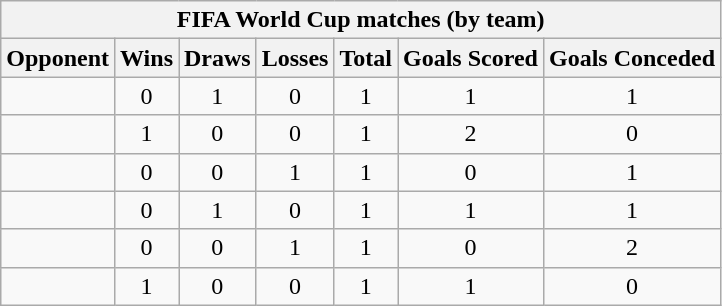<table class="wikitable sortable" style="text-align: center;">
<tr>
<th colspan=7>FIFA World Cup matches (by team)</th>
</tr>
<tr>
<th>Opponent</th>
<th>Wins</th>
<th>Draws</th>
<th>Losses</th>
<th>Total</th>
<th>Goals Scored</th>
<th>Goals Conceded</th>
</tr>
<tr>
<td align="left"></td>
<td>0</td>
<td>1</td>
<td>0</td>
<td>1</td>
<td>1</td>
<td>1</td>
</tr>
<tr>
<td align="left"></td>
<td>1</td>
<td>0</td>
<td>0</td>
<td>1</td>
<td>2</td>
<td>0</td>
</tr>
<tr>
<td align="left"></td>
<td>0</td>
<td>0</td>
<td>1</td>
<td>1</td>
<td>0</td>
<td>1</td>
</tr>
<tr>
<td align="left"></td>
<td>0</td>
<td>1</td>
<td>0</td>
<td>1</td>
<td>1</td>
<td>1</td>
</tr>
<tr>
<td align="left"></td>
<td>0</td>
<td>0</td>
<td>1</td>
<td>1</td>
<td>0</td>
<td>2</td>
</tr>
<tr>
<td align="left"></td>
<td>1</td>
<td>0</td>
<td>0</td>
<td>1</td>
<td>1</td>
<td>0</td>
</tr>
</table>
